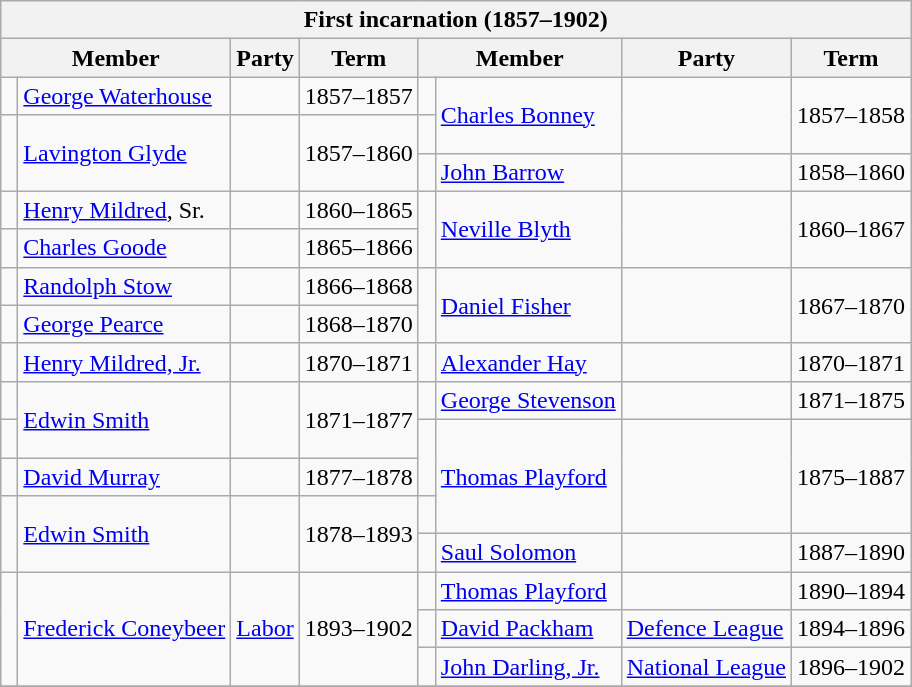<table class="wikitable">
<tr>
<th colspan=8>First incarnation (1857–1902)</th>
</tr>
<tr>
<th colspan=2>Member</th>
<th>Party</th>
<th>Term</th>
<th colspan=2>Member</th>
<th>Party</th>
<th>Term</th>
</tr>
<tr>
<td> </td>
<td><a href='#'>George Waterhouse</a></td>
<td></td>
<td>1857–1857</td>
<td> </td>
<td rowspan=2><a href='#'>Charles Bonney</a></td>
<td rowspan=2></td>
<td rowspan=2>1857–1858</td>
</tr>
<tr>
<td rowspan=2 > </td>
<td rowspan=2><a href='#'>Lavington Glyde</a></td>
<td rowspan=2></td>
<td rowspan=2>1857–1860</td>
<td> </td>
</tr>
<tr>
<td> </td>
<td><a href='#'>John Barrow</a></td>
<td></td>
<td>1858–1860</td>
</tr>
<tr>
<td> </td>
<td><a href='#'>Henry Mildred</a>, Sr.</td>
<td></td>
<td>1860–1865</td>
<td rowspan=3 > </td>
<td rowspan=3><a href='#'>Neville Blyth</a></td>
<td rowspan=3></td>
<td rowspan=3>1860–1867</td>
</tr>
<tr>
<td> </td>
<td><a href='#'>Charles Goode</a></td>
<td></td>
<td>1865–1866</td>
</tr>
<tr>
<td rowspan=2 > </td>
<td rowspan=2><a href='#'>Randolph Stow</a></td>
<td rowspan=2></td>
<td rowspan=2>1866–1868</td>
</tr>
<tr>
<td rowspan=2 > </td>
<td rowspan=2><a href='#'>Daniel Fisher</a></td>
<td rowspan=2></td>
<td rowspan=2>1867–1870</td>
</tr>
<tr>
<td> </td>
<td><a href='#'>George Pearce</a></td>
<td></td>
<td>1868–1870</td>
</tr>
<tr>
<td> </td>
<td><a href='#'>Henry Mildred, Jr.</a></td>
<td></td>
<td>1870–1871</td>
<td> </td>
<td><a href='#'>Alexander Hay</a></td>
<td></td>
<td>1870–1871</td>
</tr>
<tr>
<td> </td>
<td rowspan=2><a href='#'>Edwin Smith</a></td>
<td rowspan=2></td>
<td rowspan=2>1871–1877</td>
<td> </td>
<td><a href='#'>George Stevenson</a></td>
<td></td>
<td>1871–1875</td>
</tr>
<tr>
<td> </td>
<td rowspan=2 > </td>
<td rowspan=3><a href='#'>Thomas Playford</a></td>
<td rowspan=3></td>
<td rowspan=3>1875–1887</td>
</tr>
<tr>
<td> </td>
<td><a href='#'>David Murray</a></td>
<td></td>
<td>1877–1878</td>
</tr>
<tr>
<td rowspan=3 > </td>
<td rowspan=3><a href='#'>Edwin Smith</a></td>
<td rowspan=3></td>
<td rowspan=3>1878–1893</td>
<td> </td>
</tr>
<tr>
<td> </td>
<td><a href='#'>Saul Solomon</a></td>
<td></td>
<td>1887–1890</td>
</tr>
<tr>
<td rowspan=2 > </td>
<td rowspan=2><a href='#'>Thomas Playford</a></td>
<td rowspan=2></td>
<td rowspan=2>1890–1894</td>
</tr>
<tr>
<td rowspan=3 > </td>
<td rowspan=3><a href='#'>Frederick Coneybeer</a></td>
<td rowspan=3><a href='#'>Labor</a></td>
<td rowspan=3>1893–1902</td>
</tr>
<tr>
<td> </td>
<td><a href='#'>David Packham</a></td>
<td><a href='#'>Defence League</a></td>
<td>1894–1896</td>
</tr>
<tr>
<td> </td>
<td><a href='#'>John Darling, Jr.</a></td>
<td><a href='#'>National League</a></td>
<td>1896–1902</td>
</tr>
<tr>
</tr>
</table>
